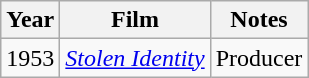<table class="wikitable sortable">
<tr>
<th>Year</th>
<th>Film</th>
<th class="unsortable">Notes</th>
</tr>
<tr>
<td>1953</td>
<td><em><a href='#'>Stolen Identity</a></em></td>
<td>Producer</td>
</tr>
</table>
